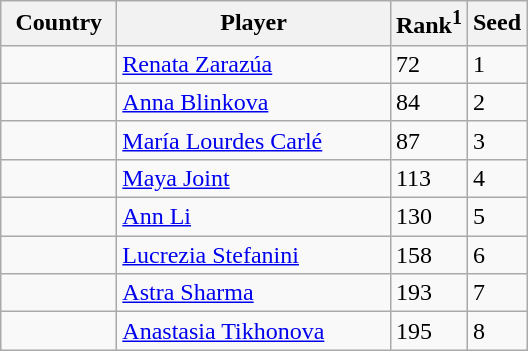<table class="sortable wikitable">
<tr>
<th width="70">Country</th>
<th width="175">Player</th>
<th>Rank<sup>1</sup></th>
<th>Seed</th>
</tr>
<tr>
<td></td>
<td><a href='#'>Renata Zarazúa</a></td>
<td>72</td>
<td>1</td>
</tr>
<tr>
<td></td>
<td><a href='#'>Anna Blinkova</a></td>
<td>84</td>
<td>2</td>
</tr>
<tr>
<td></td>
<td><a href='#'>María Lourdes Carlé</a></td>
<td>87</td>
<td>3</td>
</tr>
<tr>
<td></td>
<td><a href='#'>Maya Joint</a></td>
<td>113</td>
<td>4</td>
</tr>
<tr>
<td></td>
<td><a href='#'>Ann Li</a></td>
<td>130</td>
<td>5</td>
</tr>
<tr>
<td></td>
<td><a href='#'>Lucrezia Stefanini</a></td>
<td>158</td>
<td>6</td>
</tr>
<tr>
<td></td>
<td><a href='#'>Astra Sharma</a></td>
<td>193</td>
<td>7</td>
</tr>
<tr>
<td></td>
<td><a href='#'>Anastasia Tikhonova</a></td>
<td>195</td>
<td>8</td>
</tr>
</table>
